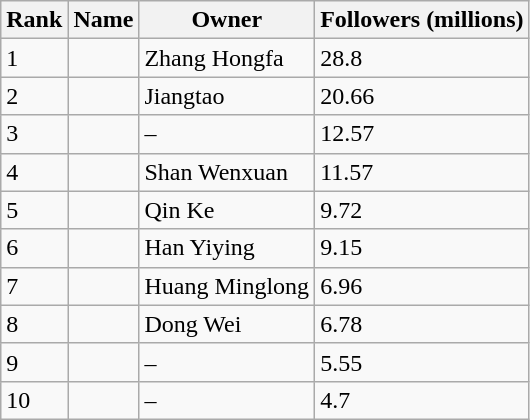<table class="wikitable">
<tr>
<th>Rank</th>
<th>Name</th>
<th>Owner</th>
<th>Followers (millions)</th>
</tr>
<tr>
<td>1</td>
<td></td>
<td>Zhang Hongfa</td>
<td>28.8</td>
</tr>
<tr>
<td>2</td>
<td></td>
<td>Jiangtao</td>
<td>20.66</td>
</tr>
<tr>
<td>3</td>
<td></td>
<td>–</td>
<td>12.57</td>
</tr>
<tr>
<td>4</td>
<td></td>
<td>Shan Wenxuan</td>
<td>11.57</td>
</tr>
<tr>
<td>5</td>
<td></td>
<td>Qin Ke</td>
<td>9.72</td>
</tr>
<tr>
<td>6</td>
<td></td>
<td>Han Yiying</td>
<td>9.15</td>
</tr>
<tr>
<td>7</td>
<td></td>
<td>Huang Minglong</td>
<td>6.96</td>
</tr>
<tr>
<td>8</td>
<td></td>
<td>Dong Wei</td>
<td>6.78</td>
</tr>
<tr>
<td>9</td>
<td></td>
<td>–</td>
<td>5.55</td>
</tr>
<tr>
<td>10</td>
<td></td>
<td>–</td>
<td>4.7</td>
</tr>
</table>
